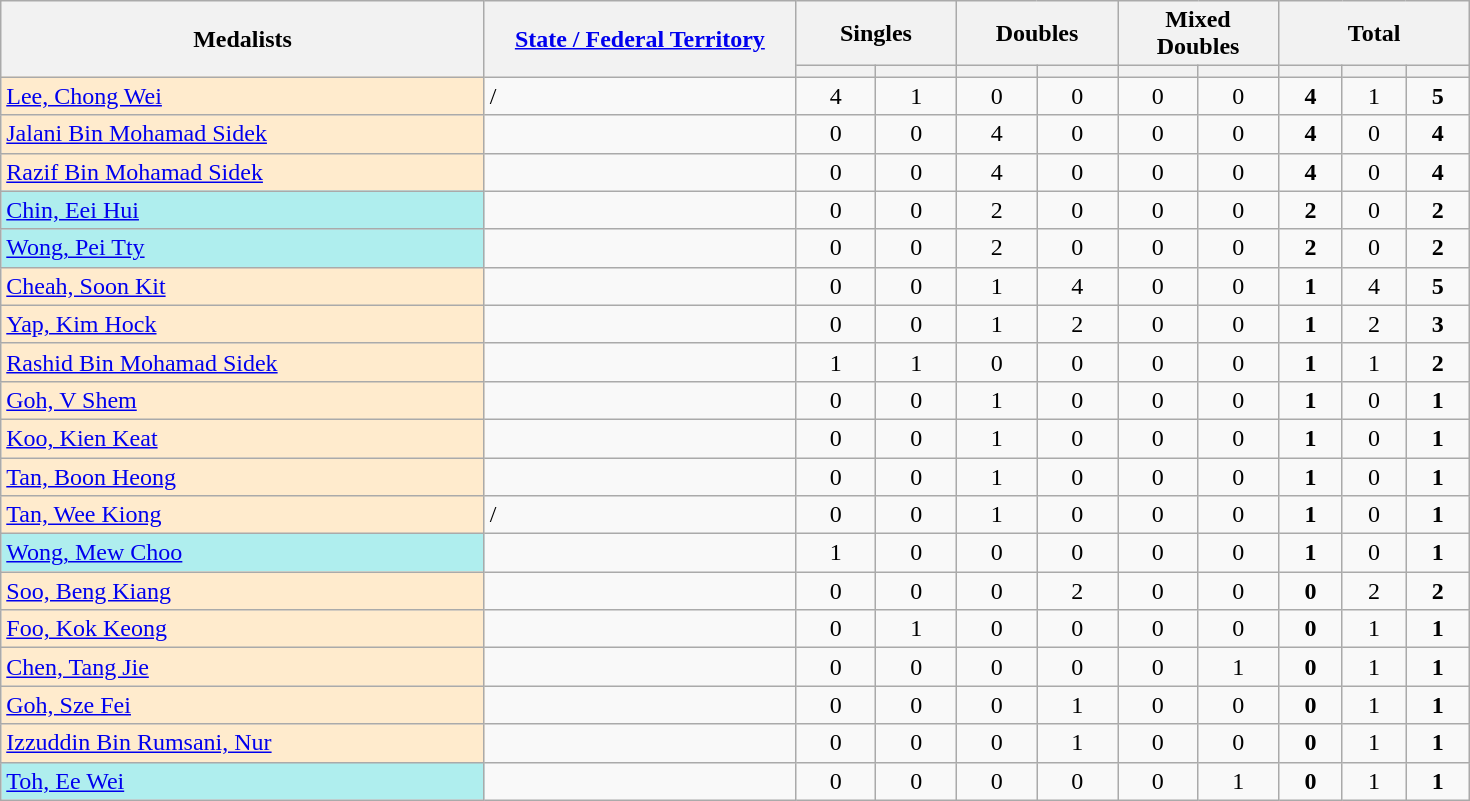<table class="sortable wikitable">
<tr>
<th width=315 rowspan="2">Medalists</th>
<th width=200 rowspan="2"><a href='#'>State / Federal Territory</a></th>
<th width=100 colspan="2">Singles</th>
<th width=100 colspan="2">Doubles</th>
<th width=100 colspan="2">Mixed Doubles</th>
<th width=120  colspan="3">Total</th>
</tr>
<tr>
<th></th>
<th></th>
<th></th>
<th></th>
<th></th>
<th></th>
<th></th>
<th></th>
<th></th>
</tr>
<tr>
<td bgcolor=#ffebcd><a href='#'>Lee, Chong Wei</a></td>
<td>/</td>
<td align=center>4</td>
<td align=center>1</td>
<td align=center>0</td>
<td align=center>0</td>
<td align=center>0</td>
<td align=center>0</td>
<td align=center><strong>4</strong></td>
<td align=center>1</td>
<td align=center><strong>5</strong></td>
</tr>
<tr>
<td bgcolor=#ffebcd><a href='#'>Jalani Bin Mohamad Sidek</a></td>
<td></td>
<td align=center>0</td>
<td align=center>0</td>
<td align=center>4</td>
<td align=center>0</td>
<td align=center>0</td>
<td align=center>0</td>
<td align=center><strong>4</strong></td>
<td align=center>0</td>
<td align=center><strong>4</strong></td>
</tr>
<tr>
<td bgcolor=#ffebcd><a href='#'>Razif Bin Mohamad Sidek</a></td>
<td></td>
<td align=center>0</td>
<td align=center>0</td>
<td align=center>4</td>
<td align=center>0</td>
<td align=center>0</td>
<td align=center>0</td>
<td align=center><strong>4</strong></td>
<td align=center>0</td>
<td align=center><strong>4</strong></td>
</tr>
<tr>
<td bgcolor=#afeeee><a href='#'>Chin, Eei Hui</a></td>
<td></td>
<td align=center>0</td>
<td align=center>0</td>
<td align=center>2</td>
<td align=center>0</td>
<td align=center>0</td>
<td align=center>0</td>
<td align=center><strong>2</strong></td>
<td align=center>0</td>
<td align=center><strong>2</strong></td>
</tr>
<tr>
<td bgcolor=#afeeee><a href='#'>Wong, Pei Tty</a></td>
<td></td>
<td align=center>0</td>
<td align=center>0</td>
<td align=center>2</td>
<td align=center>0</td>
<td align=center>0</td>
<td align=center>0</td>
<td align=center><strong>2</strong></td>
<td align=center>0</td>
<td align=center><strong>2</strong></td>
</tr>
<tr>
<td bgcolor=#ffebcd><a href='#'>Cheah, Soon Kit</a></td>
<td></td>
<td align=center>0</td>
<td align=center>0</td>
<td align=center>1</td>
<td align=center>4</td>
<td align=center>0</td>
<td align=center>0</td>
<td align=center><strong>1</strong></td>
<td align=center>4</td>
<td align=center><strong>5</strong></td>
</tr>
<tr>
<td bgcolor=#ffebcd><a href='#'>Yap, Kim Hock</a></td>
<td></td>
<td align=center>0</td>
<td align=center>0</td>
<td align=center>1</td>
<td align=center>2</td>
<td align=center>0</td>
<td align=center>0</td>
<td align=center><strong>1</strong></td>
<td align=center>2</td>
<td align=center><strong>3</strong></td>
</tr>
<tr>
<td bgcolor=#ffebcd><a href='#'>Rashid Bin Mohamad Sidek</a></td>
<td></td>
<td align=center>1</td>
<td align=center>1</td>
<td align=center>0</td>
<td align=center>0</td>
<td align=center>0</td>
<td align=center>0</td>
<td align=center><strong>1</strong></td>
<td align=center>1</td>
<td align=center><strong>2</strong></td>
</tr>
<tr>
<td bgcolor=#ffebcd><a href='#'>Goh, V Shem</a></td>
<td></td>
<td align=center>0</td>
<td align=center>0</td>
<td align=center>1</td>
<td align=center>0</td>
<td align=center>0</td>
<td align=center>0</td>
<td align=center><strong>1</strong></td>
<td align=center>0</td>
<td align=center><strong>1</strong></td>
</tr>
<tr>
<td bgcolor=#ffebcd><a href='#'>Koo, Kien Keat</a></td>
<td></td>
<td align=center>0</td>
<td align=center>0</td>
<td align=center>1</td>
<td align=center>0</td>
<td align=center>0</td>
<td align=center>0</td>
<td align=center><strong>1</strong></td>
<td align=center>0</td>
<td align=center><strong>1</strong></td>
</tr>
<tr>
<td bgcolor=#ffebcd><a href='#'>Tan, Boon Heong</a></td>
<td></td>
<td align=center>0</td>
<td align=center>0</td>
<td align=center>1</td>
<td align=center>0</td>
<td align=center>0</td>
<td align=center>0</td>
<td align=center><strong>1</strong></td>
<td align=center>0</td>
<td align=center><strong>1</strong></td>
</tr>
<tr>
<td bgcolor=#ffebcd><a href='#'>Tan, Wee Kiong</a></td>
<td>/</td>
<td align=center>0</td>
<td align=center>0</td>
<td align=center>1</td>
<td align=center>0</td>
<td align=center>0</td>
<td align=center>0</td>
<td align=center><strong>1</strong></td>
<td align=center>0</td>
<td align=center><strong>1</strong></td>
</tr>
<tr>
<td bgcolor=#afeeee><a href='#'>Wong, Mew Choo</a></td>
<td></td>
<td align=center>1</td>
<td align=center>0</td>
<td align=center>0</td>
<td align=center>0</td>
<td align=center>0</td>
<td align=center>0</td>
<td align=center><strong>1</strong></td>
<td align=center>0</td>
<td align=center><strong>1</strong></td>
</tr>
<tr>
<td bgcolor=#ffebcd><a href='#'>Soo, Beng Kiang</a></td>
<td></td>
<td align=center>0</td>
<td align=center>0</td>
<td align=center>0</td>
<td align=center>2</td>
<td align=center>0</td>
<td align=center>0</td>
<td align=center><strong>0</strong></td>
<td align=center>2</td>
<td align=center><strong>2</strong></td>
</tr>
<tr>
<td bgcolor=#ffebcd><a href='#'>Foo, Kok Keong</a></td>
<td></td>
<td align=center>0</td>
<td align=center>1</td>
<td align=center>0</td>
<td align=center>0</td>
<td align=center>0</td>
<td align=center>0</td>
<td align=center><strong>0</strong></td>
<td align=center>1</td>
<td align=center><strong>1</strong></td>
</tr>
<tr>
<td bgcolor=#ffebcd><a href='#'>Chen, Tang Jie</a></td>
<td></td>
<td align=center>0</td>
<td align=center>0</td>
<td align=center>0</td>
<td align=center>0</td>
<td align=center>0</td>
<td align=center>1</td>
<td align=center><strong>0</strong></td>
<td align=center>1</td>
<td align=center><strong>1</strong></td>
</tr>
<tr>
<td bgcolor=#ffebcd><a href='#'>Goh, Sze Fei</a></td>
<td></td>
<td align=center>0</td>
<td align=center>0</td>
<td align=center>0</td>
<td align=center>1</td>
<td align=center>0</td>
<td align=center>0</td>
<td align=center><strong>0</strong></td>
<td align=center>1</td>
<td align=center><strong>1</strong></td>
</tr>
<tr>
<td bgcolor=#ffebcd><a href='#'>Izzuddin Bin Rumsani, Nur</a></td>
<td></td>
<td align=center>0</td>
<td align=center>0</td>
<td align=center>0</td>
<td align=center>1</td>
<td align=center>0</td>
<td align=center>0</td>
<td align=center><strong>0</strong></td>
<td align=center>1</td>
<td align=center><strong>1</strong></td>
</tr>
<tr>
<td bgcolor=#afeeee><a href='#'>Toh, Ee Wei</a></td>
<td></td>
<td align=center>0</td>
<td align=center>0</td>
<td align=center>0</td>
<td align=center>0</td>
<td align=center>0</td>
<td align=center>1</td>
<td align=center><strong>0</strong></td>
<td align=center>1</td>
<td align=center><strong>1</strong></td>
</tr>
</table>
